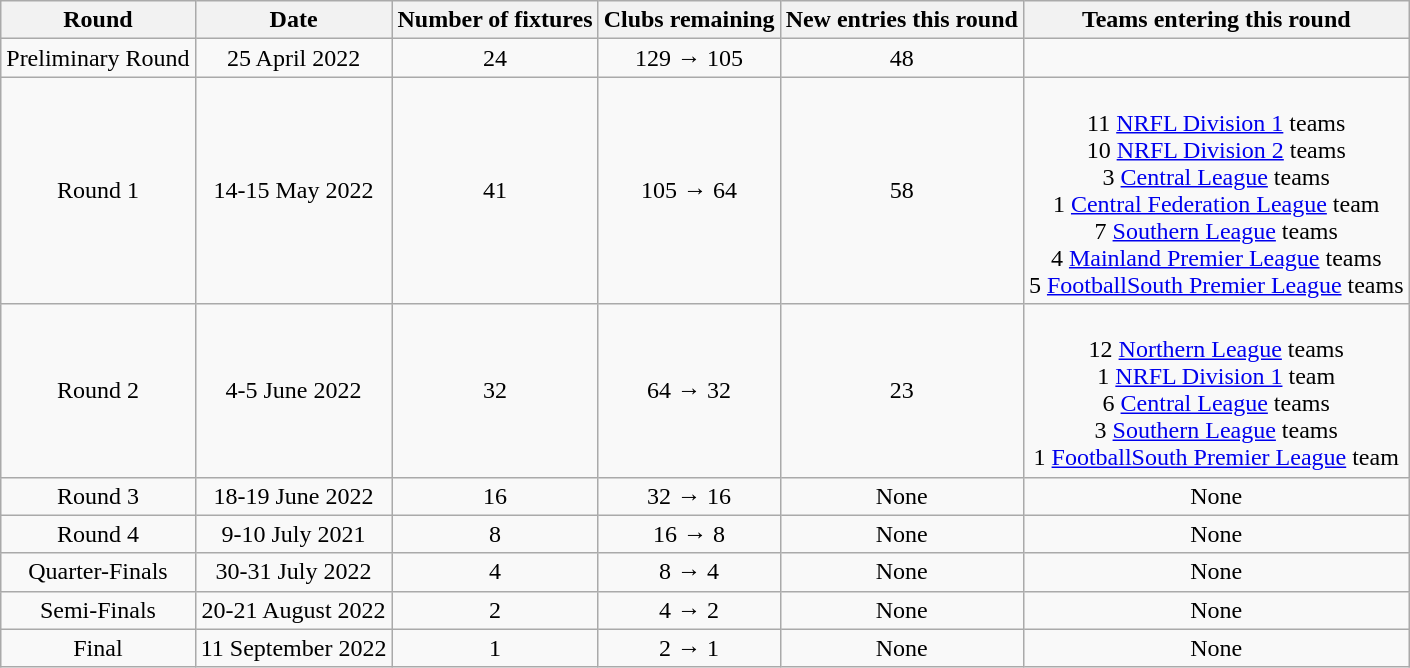<table class="wikitable plainrowheaders" style="text-align:center">
<tr>
<th scope="col">Round</th>
<th scope="col">Date</th>
<th scope="col">Number of fixtures</th>
<th scope="col">Clubs remaining</th>
<th scope="col">New entries this round</th>
<th scope="col">Teams entering this round</th>
</tr>
<tr>
<td>Preliminary Round</td>
<td>25 April 2022</td>
<td>24</td>
<td>129 → 105</td>
<td>48</td>
<td></td>
</tr>
<tr>
<td>Round 1</td>
<td>14-15 May 2022</td>
<td>41</td>
<td>105 → 64</td>
<td>58</td>
<td><br>11 <a href='#'>NRFL Division 1</a> teams<br>
10 <a href='#'>NRFL Division 2</a> teams<br>
3 <a href='#'>Central League</a> teams<br>
1 <a href='#'>Central Federation League</a> team<br>
7 <a href='#'>Southern League</a> teams<br>
4 <a href='#'>Mainland Premier League</a> teams<br>
5 <a href='#'>FootballSouth Premier League</a> teams</td>
</tr>
<tr>
<td>Round 2</td>
<td>4-5 June 2022</td>
<td>32</td>
<td>64 → 32</td>
<td>23</td>
<td><br>12 <a href='#'>Northern League</a> teams<br>
1 <a href='#'>NRFL Division 1</a> team<br>
6 <a href='#'>Central League</a> teams<br>
3 <a href='#'>Southern League</a> teams<br>
1 <a href='#'>FootballSouth Premier League</a> team</td>
</tr>
<tr>
<td>Round 3</td>
<td>18-19 June 2022</td>
<td>16</td>
<td>32 → 16</td>
<td>None</td>
<td>None</td>
</tr>
<tr>
<td>Round 4</td>
<td>9-10 July 2021</td>
<td>8</td>
<td>16 → 8</td>
<td>None</td>
<td>None</td>
</tr>
<tr>
<td>Quarter-Finals</td>
<td>30-31 July 2022</td>
<td>4</td>
<td>8 → 4</td>
<td>None</td>
<td>None</td>
</tr>
<tr>
<td>Semi-Finals</td>
<td>20-21 August 2022</td>
<td>2</td>
<td>4 → 2</td>
<td>None</td>
<td>None</td>
</tr>
<tr>
<td>Final</td>
<td>11 September 2022</td>
<td>1</td>
<td>2 → 1</td>
<td>None</td>
<td>None</td>
</tr>
</table>
